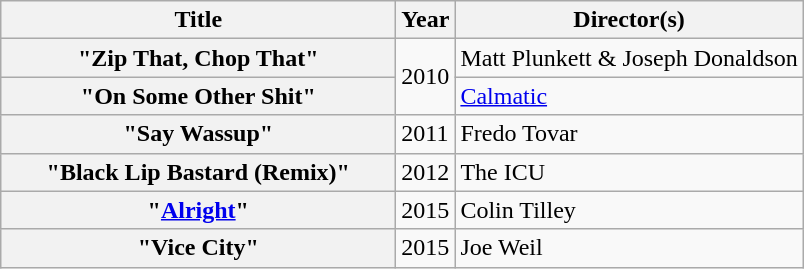<table class="wikitable plainrowheaders">
<tr>
<th scope="col" style="width:16em;">Title</th>
<th scope="col">Year</th>
<th scope="col">Director(s)</th>
</tr>
<tr>
<th scope="row">"Zip That, Chop That"</th>
<td rowspan="2">2010</td>
<td>Matt Plunkett & Joseph Donaldson</td>
</tr>
<tr>
<th scope="row">"On Some Other Shit"</th>
<td><a href='#'>Calmatic</a></td>
</tr>
<tr>
<th scope="row">"Say Wassup"</th>
<td>2011</td>
<td>Fredo Tovar</td>
</tr>
<tr>
<th scope="row">"Black Lip Bastard (Remix)"</th>
<td>2012</td>
<td>The ICU</td>
</tr>
<tr>
<th scope="row">"<a href='#'>Alright</a>"</th>
<td>2015</td>
<td>Colin Tilley</td>
</tr>
<tr>
<th scope="row">"Vice City"</th>
<td>2015</td>
<td>Joe Weil</td>
</tr>
</table>
